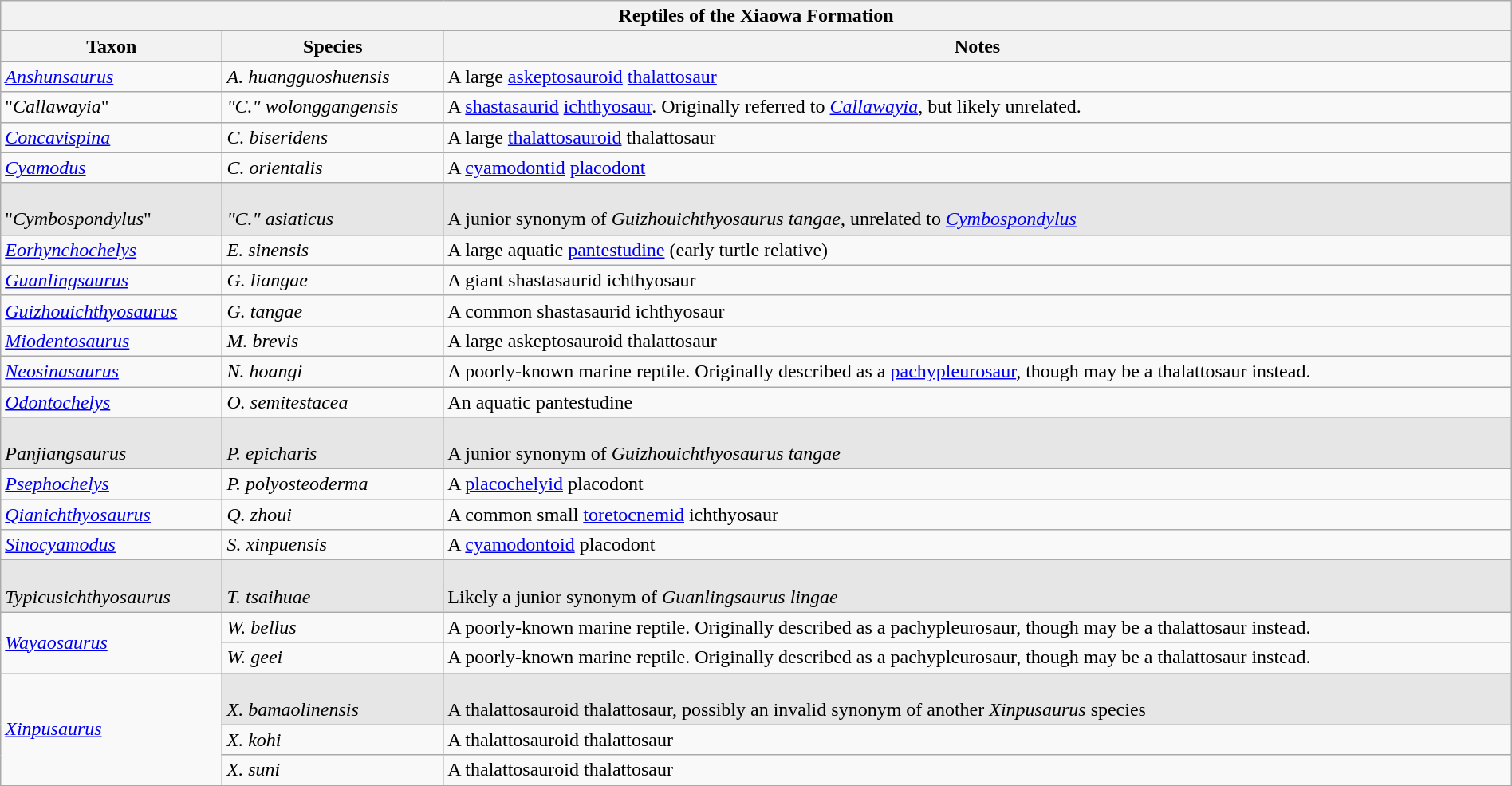<table class="wikitable" align="center" width="100%">
<tr>
<th colspan="3" align="center"><strong>Reptiles of the Xiaowa Formation</strong></th>
</tr>
<tr>
<th>Taxon</th>
<th>Species</th>
<th>Notes</th>
</tr>
<tr>
<td><em><a href='#'>Anshunsaurus</a></em></td>
<td><em>A. huangguoshuensis</em></td>
<td>A large <a href='#'>askeptosauroid</a> <a href='#'>thalattosaur</a></td>
</tr>
<tr>
<td>"<em>Callawayia</em>"</td>
<td><em>"C." wolonggangensis</em></td>
<td>A <a href='#'>shastasaurid</a> <a href='#'>ichthyosaur</a>. Originally referred to <em><a href='#'>Callawayia</a></em>, but likely unrelated.</td>
</tr>
<tr>
<td><em><a href='#'>Concavispina</a></em></td>
<td><em>C. biseridens</em></td>
<td>A large <a href='#'>thalattosauroid</a> thalattosaur</td>
</tr>
<tr>
<td><em><a href='#'>Cyamodus</a></em></td>
<td><em>C. orientalis</em></td>
<td>A <a href='#'>cyamodontid</a> <a href='#'>placodont</a></td>
</tr>
<tr>
<td style="background:#E6E6E6;"><br>"<em>Cymbospondylus</em>"</td>
<td style="background:#E6E6E6;"><br><em>"C." asiaticus</em></td>
<td style="background:#E6E6E6;"><br>A junior synonym of <em>Guizhouichthyosaurus tangae</em>, unrelated to <em><a href='#'>Cymbospondylus</a></em></td>
</tr>
<tr>
<td><em><a href='#'>Eorhynchochelys</a></em></td>
<td><em>E. sinensis</em></td>
<td>A large aquatic <a href='#'>pantestudine</a> (early turtle relative)</td>
</tr>
<tr>
<td><em><a href='#'>Guanlingsaurus</a></em></td>
<td><em>G. liangae</em></td>
<td>A giant shastasaurid ichthyosaur</td>
</tr>
<tr>
<td><em><a href='#'>Guizhouichthyosaurus</a></em></td>
<td><em>G. tangae</em></td>
<td>A common shastasaurid ichthyosaur</td>
</tr>
<tr>
<td><em><a href='#'>Miodentosaurus</a></em></td>
<td><em>M. brevis</em></td>
<td>A large askeptosauroid thalattosaur</td>
</tr>
<tr>
<td><em><a href='#'>Neosinasaurus</a></em></td>
<td><em>N. hoangi</em></td>
<td>A poorly-known marine reptile. Originally described as a <a href='#'>pachypleurosaur</a>, though may be a thalattosaur instead.</td>
</tr>
<tr>
<td><em><a href='#'>Odontochelys</a></em></td>
<td><em>O. semitestacea</em></td>
<td>An aquatic pantestudine</td>
</tr>
<tr>
<td style="background:#E6E6E6;"><br><em>Panjiangsaurus</em></td>
<td style="background:#E6E6E6;"><br><em>P. epicharis</em></td>
<td style="background:#E6E6E6;"><br>A junior synonym of <em>Guizhouichthyosaurus tangae</em></td>
</tr>
<tr>
<td><em><a href='#'>Psephochelys</a></em></td>
<td><em>P. polyosteoderma</em></td>
<td>A <a href='#'>placochelyid</a> placodont</td>
</tr>
<tr>
<td><em><a href='#'>Qianichthyosaurus</a></em></td>
<td><em>Q. zhoui</em></td>
<td>A common small <a href='#'>toretocnemid</a> ichthyosaur</td>
</tr>
<tr>
<td><em><a href='#'>Sinocyamodus</a></em></td>
<td><em>S. xinpuensis</em></td>
<td>A <a href='#'>cyamodontoid</a> placodont</td>
</tr>
<tr>
<td style="background:#E6E6E6;"><br><em>Typicusichthyosaurus</em></td>
<td style="background:#E6E6E6;"><br><em>T. tsaihuae</em></td>
<td style="background:#E6E6E6;"><br>Likely a junior synonym of <em>Guanlingsaurus lingae</em></td>
</tr>
<tr>
<td rowspan="2"><em><a href='#'>Wayaosaurus</a></em></td>
<td><em>W. bellus</em></td>
<td>A poorly-known marine reptile. Originally described as a pachypleurosaur, though may be a thalattosaur instead.</td>
</tr>
<tr>
<td><em>W. geei</em></td>
<td>A poorly-known marine reptile. Originally described as a pachypleurosaur, though may be a thalattosaur instead.</td>
</tr>
<tr>
<td rowspan="3"><em><a href='#'>Xinpusaurus</a></em></td>
<td style="background:#E6E6E6;"><br><em>X. bamaolinensis</em></td>
<td style="background:#E6E6E6;"><br>A thalattosauroid thalattosaur, possibly an invalid synonym of another <em>Xinpusaurus</em> species</td>
</tr>
<tr>
<td><em>X. kohi</em></td>
<td>A thalattosauroid thalattosaur</td>
</tr>
<tr>
<td><em>X. suni</em></td>
<td>A thalattosauroid thalattosaur</td>
</tr>
<tr>
</tr>
</table>
